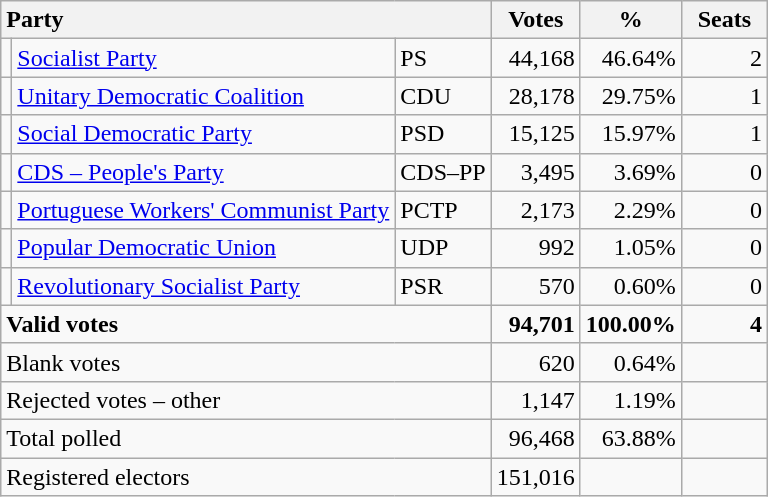<table class="wikitable" border="1" style="text-align:right;">
<tr>
<th style="text-align:left;" colspan=3>Party</th>
<th align=center width="50">Votes</th>
<th align=center width="50">%</th>
<th align=center width="50">Seats</th>
</tr>
<tr>
<td></td>
<td align=left><a href='#'>Socialist Party</a></td>
<td align=left>PS</td>
<td>44,168</td>
<td>46.64%</td>
<td>2</td>
</tr>
<tr>
<td></td>
<td align=left style="white-space: nowrap;"><a href='#'>Unitary Democratic Coalition</a></td>
<td align=left>CDU</td>
<td>28,178</td>
<td>29.75%</td>
<td>1</td>
</tr>
<tr>
<td></td>
<td align=left><a href='#'>Social Democratic Party</a></td>
<td align=left>PSD</td>
<td>15,125</td>
<td>15.97%</td>
<td>1</td>
</tr>
<tr>
<td></td>
<td align=left><a href='#'>CDS – People's Party</a></td>
<td align=left style="white-space: nowrap;">CDS–PP</td>
<td>3,495</td>
<td>3.69%</td>
<td>0</td>
</tr>
<tr>
<td></td>
<td align=left><a href='#'>Portuguese Workers' Communist Party</a></td>
<td align=left>PCTP</td>
<td>2,173</td>
<td>2.29%</td>
<td>0</td>
</tr>
<tr>
<td></td>
<td align=left><a href='#'>Popular Democratic Union</a></td>
<td align=left>UDP</td>
<td>992</td>
<td>1.05%</td>
<td>0</td>
</tr>
<tr>
<td></td>
<td align=left><a href='#'>Revolutionary Socialist Party</a></td>
<td align=left>PSR</td>
<td>570</td>
<td>0.60%</td>
<td>0</td>
</tr>
<tr style="font-weight:bold">
<td align=left colspan=3>Valid votes</td>
<td>94,701</td>
<td>100.00%</td>
<td>4</td>
</tr>
<tr>
<td align=left colspan=3>Blank votes</td>
<td>620</td>
<td>0.64%</td>
<td></td>
</tr>
<tr>
<td align=left colspan=3>Rejected votes – other</td>
<td>1,147</td>
<td>1.19%</td>
<td></td>
</tr>
<tr>
<td align=left colspan=3>Total polled</td>
<td>96,468</td>
<td>63.88%</td>
<td></td>
</tr>
<tr>
<td align=left colspan=3>Registered electors</td>
<td>151,016</td>
<td></td>
<td></td>
</tr>
</table>
